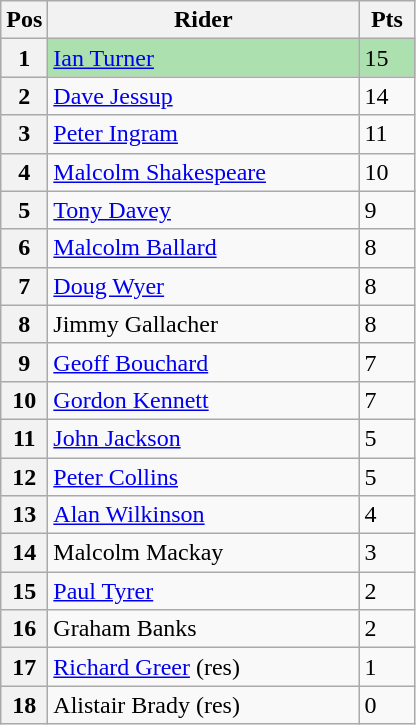<table class="wikitable">
<tr>
<th width=20>Pos</th>
<th width=200>Rider</th>
<th width=30>Pts</th>
</tr>
<tr style="background:#ACE1AF;">
<th>1</th>
<td><a href='#'>Ian Turner</a></td>
<td>15</td>
</tr>
<tr>
<th>2</th>
<td><a href='#'>Dave Jessup</a></td>
<td>14</td>
</tr>
<tr>
<th>3</th>
<td><a href='#'>Peter Ingram</a></td>
<td>11</td>
</tr>
<tr>
<th>4</th>
<td><a href='#'>Malcolm Shakespeare</a></td>
<td>10</td>
</tr>
<tr>
<th>5</th>
<td><a href='#'>Tony Davey</a></td>
<td>9</td>
</tr>
<tr>
<th>6</th>
<td><a href='#'>Malcolm Ballard</a></td>
<td>8</td>
</tr>
<tr>
<th>7</th>
<td><a href='#'>Doug Wyer</a></td>
<td>8</td>
</tr>
<tr>
<th>8</th>
<td>Jimmy Gallacher</td>
<td>8</td>
</tr>
<tr>
<th>9</th>
<td><a href='#'>Geoff Bouchard</a></td>
<td>7</td>
</tr>
<tr>
<th>10</th>
<td><a href='#'>Gordon Kennett</a></td>
<td>7</td>
</tr>
<tr>
<th>11</th>
<td><a href='#'>John Jackson</a></td>
<td>5</td>
</tr>
<tr>
<th>12</th>
<td><a href='#'>Peter Collins</a></td>
<td>5</td>
</tr>
<tr>
<th>13</th>
<td><a href='#'>Alan Wilkinson</a></td>
<td>4</td>
</tr>
<tr>
<th>14</th>
<td>Malcolm Mackay</td>
<td>3</td>
</tr>
<tr>
<th>15</th>
<td><a href='#'>Paul Tyrer</a></td>
<td>2</td>
</tr>
<tr>
<th>16</th>
<td>Graham Banks</td>
<td>2</td>
</tr>
<tr>
<th>17</th>
<td><a href='#'>Richard Greer</a> (res)</td>
<td>1</td>
</tr>
<tr>
<th>18</th>
<td>Alistair Brady (res)</td>
<td>0</td>
</tr>
</table>
